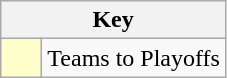<table class="wikitable" style="text-align: center;">
<tr>
<th colspan=2>Key</th>
</tr>
<tr>
<td style="background:#ffffcc; width:20px;"></td>
<td align=left>Teams to Playoffs</td>
</tr>
</table>
